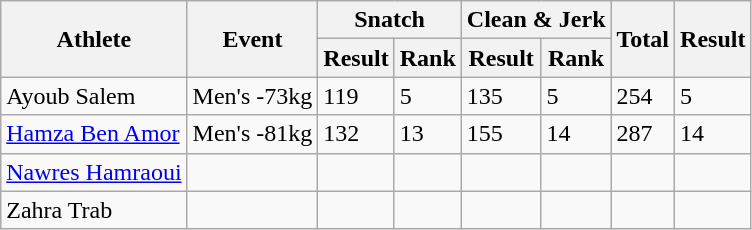<table class="wikitable">
<tr>
<th rowspan="2">Athlete</th>
<th rowspan="2">Event</th>
<th colspan="2">Snatch</th>
<th colspan="2">Clean & Jerk</th>
<th rowspan="2">Total</th>
<th rowspan="2">Result</th>
</tr>
<tr>
<th>Result</th>
<th>Rank</th>
<th>Result</th>
<th>Rank</th>
</tr>
<tr>
<td>Ayoub Salem</td>
<td>Men's -73kg</td>
<td>119</td>
<td>5</td>
<td>135</td>
<td>5</td>
<td>254</td>
<td>5</td>
</tr>
<tr>
<td><a href='#'>Hamza Ben Amor</a></td>
<td>Men's -81kg</td>
<td>132</td>
<td>13</td>
<td>155</td>
<td>14</td>
<td>287</td>
<td>14</td>
</tr>
<tr>
<td><a href='#'>Nawres Hamraoui</a></td>
<td></td>
<td></td>
<td></td>
<td></td>
<td></td>
<td></td>
<td></td>
</tr>
<tr>
<td>Zahra Trab</td>
<td></td>
<td></td>
<td></td>
<td></td>
<td></td>
<td></td>
<td></td>
</tr>
</table>
